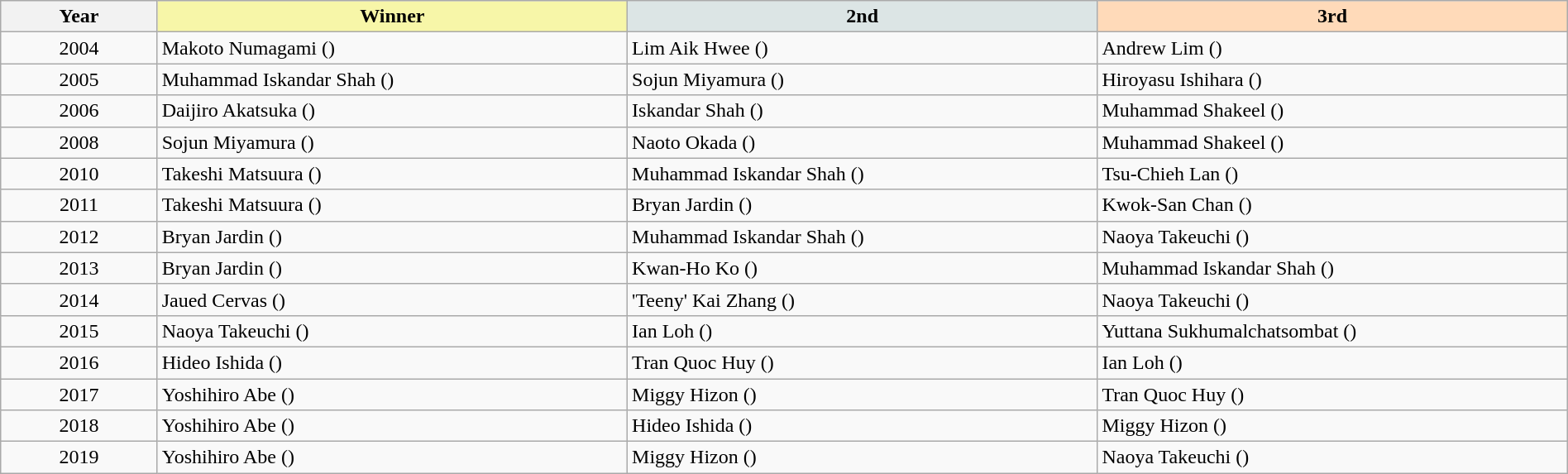<table class="wikitable" width=100%>
<tr>
<th width=10%>Year</th>
<th style="background-color: #F7F6A8;" width=30%>Winner</th>
<th style="background-color: #DCE5E5;" width=30%>2nd</th>
<th style="background-color: #FFDAB9;" width=30%>3rd</th>
</tr>
<tr>
<td align=center>2004</td>
<td>Makoto Numagami ()</td>
<td>Lim Aik Hwee ()</td>
<td>Andrew Lim ()</td>
</tr>
<tr>
<td align=center>2005</td>
<td>Muhammad Iskandar Shah ()</td>
<td>Sojun Miyamura ()</td>
<td>Hiroyasu Ishihara ()</td>
</tr>
<tr>
<td align=center>2006</td>
<td>Daijiro Akatsuka ()</td>
<td>Iskandar Shah  ()</td>
<td>Muhammad Shakeel ()</td>
</tr>
<tr>
<td align=center>2008</td>
<td>Sojun Miyamura ()</td>
<td>Naoto Okada ()</td>
<td>Muhammad Shakeel ()</td>
</tr>
<tr>
<td align=center>2010</td>
<td>Takeshi Matsuura ()</td>
<td>Muhammad Iskandar Shah ()</td>
<td>Tsu-Chieh Lan ()</td>
</tr>
<tr>
<td align=center>2011</td>
<td>Takeshi Matsuura ()</td>
<td>Bryan Jardin ()</td>
<td>Kwok-San Chan ()</td>
</tr>
<tr>
<td align=center>2012</td>
<td>Bryan Jardin ()</td>
<td>Muhammad Iskandar Shah ()</td>
<td>Naoya Takeuchi ()</td>
</tr>
<tr>
<td align=center>2013</td>
<td>Bryan Jardin ()</td>
<td>Kwan-Ho Ko  ()</td>
<td>Muhammad Iskandar Shah ()</td>
</tr>
<tr>
<td align=center>2014</td>
<td>Jaued Cervas ()</td>
<td>'Teeny' Kai Zhang ()</td>
<td>Naoya Takeuchi ()</td>
</tr>
<tr>
<td align=center>2015</td>
<td>Naoya Takeuchi ()</td>
<td>Ian Loh ()</td>
<td>Yuttana Sukhumalchatsombat ()</td>
</tr>
<tr>
<td align=center>2016</td>
<td>Hideo Ishida ()</td>
<td>Tran Quoc Huy ()</td>
<td>Ian Loh ()</td>
</tr>
<tr>
<td align=center>2017</td>
<td>Yoshihiro Abe ()</td>
<td>Miggy Hizon ()</td>
<td>Tran Quoc Huy ()</td>
</tr>
<tr>
<td align=center>2018</td>
<td>Yoshihiro Abe ()</td>
<td>Hideo Ishida ()</td>
<td>Miggy Hizon ()</td>
</tr>
<tr>
<td align=center>2019</td>
<td>Yoshihiro Abe ()</td>
<td>Miggy Hizon ()</td>
<td>Naoya Takeuchi ()</td>
</tr>
</table>
